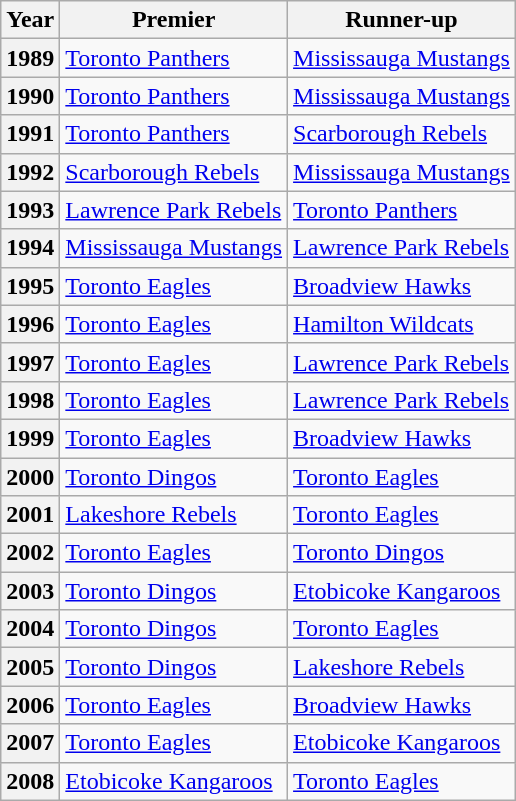<table class="wikitable">
<tr>
<th>Year</th>
<th>Premier</th>
<th>Runner-up</th>
</tr>
<tr>
<th>1989</th>
<td><a href='#'>Toronto Panthers</a></td>
<td><a href='#'>Mississauga Mustangs</a></td>
</tr>
<tr>
<th>1990</th>
<td><a href='#'>Toronto Panthers</a></td>
<td><a href='#'>Mississauga Mustangs</a></td>
</tr>
<tr>
<th>1991</th>
<td><a href='#'>Toronto Panthers</a></td>
<td><a href='#'>Scarborough Rebels</a></td>
</tr>
<tr>
<th>1992</th>
<td><a href='#'>Scarborough Rebels</a></td>
<td><a href='#'>Mississauga Mustangs</a></td>
</tr>
<tr>
<th>1993</th>
<td><a href='#'>Lawrence Park Rebels</a></td>
<td><a href='#'>Toronto Panthers</a></td>
</tr>
<tr>
<th>1994</th>
<td><a href='#'>Mississauga Mustangs</a></td>
<td><a href='#'>Lawrence Park Rebels</a></td>
</tr>
<tr>
<th>1995</th>
<td><a href='#'>Toronto Eagles</a></td>
<td><a href='#'>Broadview Hawks</a></td>
</tr>
<tr>
<th>1996</th>
<td><a href='#'>Toronto Eagles</a></td>
<td><a href='#'>Hamilton Wildcats</a></td>
</tr>
<tr>
<th>1997</th>
<td><a href='#'>Toronto Eagles</a></td>
<td><a href='#'>Lawrence Park Rebels</a></td>
</tr>
<tr>
<th>1998</th>
<td><a href='#'>Toronto Eagles</a></td>
<td><a href='#'>Lawrence Park Rebels</a></td>
</tr>
<tr>
<th>1999</th>
<td><a href='#'>Toronto Eagles</a></td>
<td><a href='#'>Broadview Hawks</a></td>
</tr>
<tr>
<th>2000</th>
<td><a href='#'>Toronto Dingos</a></td>
<td><a href='#'>Toronto Eagles</a></td>
</tr>
<tr>
<th>2001</th>
<td><a href='#'>Lakeshore Rebels</a></td>
<td><a href='#'>Toronto Eagles</a></td>
</tr>
<tr>
<th>2002</th>
<td><a href='#'>Toronto Eagles</a></td>
<td><a href='#'>Toronto Dingos</a></td>
</tr>
<tr>
<th>2003</th>
<td><a href='#'>Toronto Dingos</a></td>
<td><a href='#'>Etobicoke Kangaroos</a></td>
</tr>
<tr>
<th>2004</th>
<td><a href='#'>Toronto Dingos</a></td>
<td><a href='#'>Toronto Eagles</a></td>
</tr>
<tr>
<th>2005</th>
<td><a href='#'>Toronto Dingos</a></td>
<td><a href='#'>Lakeshore Rebels</a></td>
</tr>
<tr>
<th>2006</th>
<td><a href='#'>Toronto Eagles</a></td>
<td><a href='#'>Broadview Hawks</a></td>
</tr>
<tr>
<th>2007</th>
<td><a href='#'>Toronto Eagles</a></td>
<td><a href='#'>Etobicoke Kangaroos</a></td>
</tr>
<tr>
<th>2008</th>
<td><a href='#'>Etobicoke Kangaroos</a></td>
<td><a href='#'>Toronto Eagles</a></td>
</tr>
</table>
